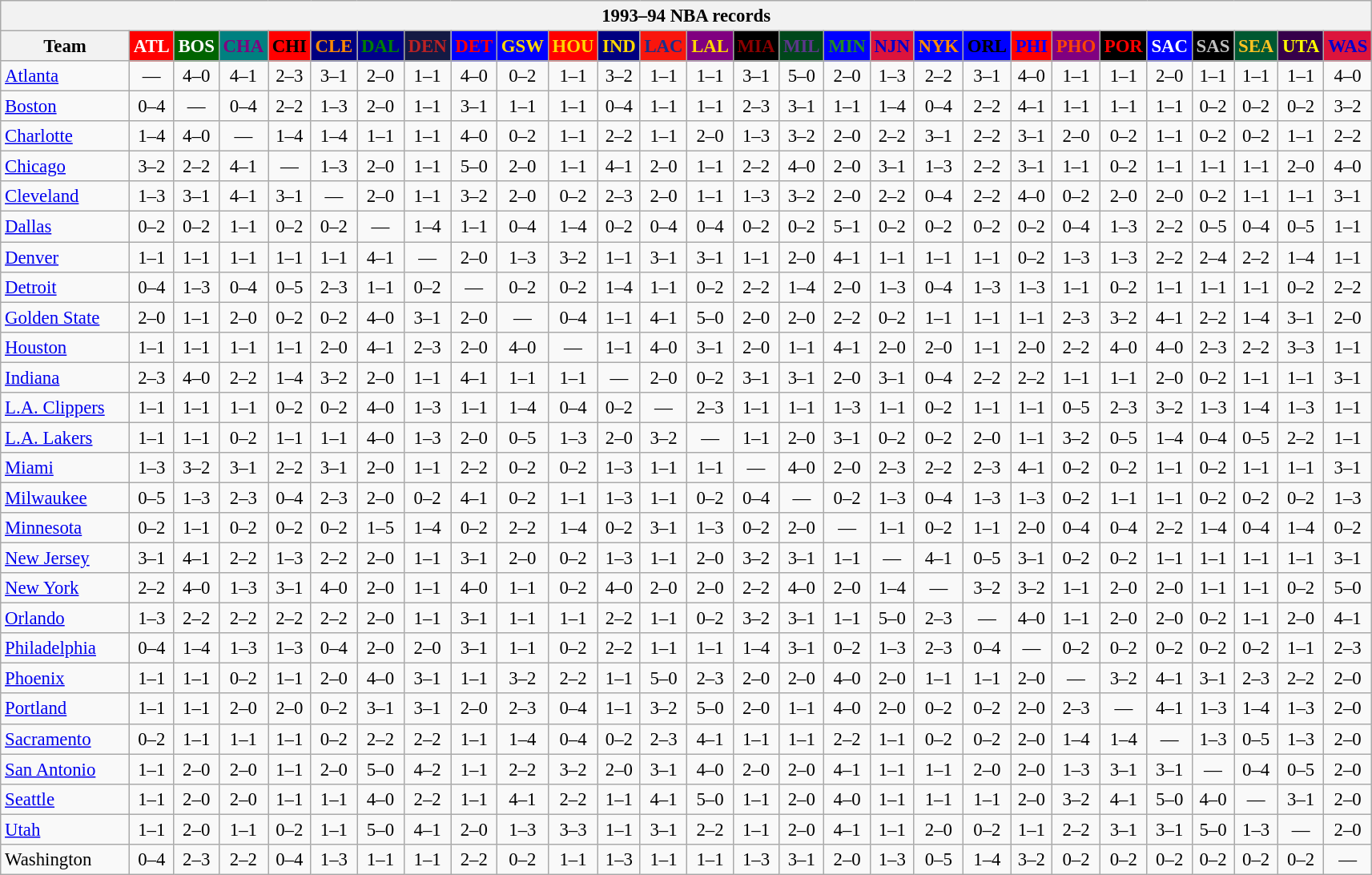<table class="wikitable" style="font-size:95%; text-align:center;">
<tr>
<th colspan=28>1993–94 NBA records</th>
</tr>
<tr>
<th width=100>Team</th>
<th style="background:#FF0000;color:#FFFFFF;width=35">ATL</th>
<th style="background:#006400;color:#FFFFFF;width=35">BOS</th>
<th style="background:#008080;color:#800080;width=35">CHA</th>
<th style="background:#FF0000;color:#000000;width=35">CHI</th>
<th style="background:#000080;color:#FF8C00;width=35">CLE</th>
<th style="background:#00008B;color:#008000;width=35">DAL</th>
<th style="background:#141A44;color:#BC2224;width=35">DEN</th>
<th style="background:#0000FF;color:#FF0000;width=35">DET</th>
<th style="background:#0000FF;color:#FFD700;width=35">GSW</th>
<th style="background:#FF0000;color:#FFD700;width=35">HOU</th>
<th style="background:#000080;color:#FFD700;width=35">IND</th>
<th style="background:#F9160D;color:#1A2E8B;width=35">LAC</th>
<th style="background:#800080;color:#FFD700;width=35">LAL</th>
<th style="background:#000000;color:#8B0000;width=35">MIA</th>
<th style="background:#00471B;color:#5C378A;width=35">MIL</th>
<th style="background:#0000FF;color:#228B22;width=35">MIN</th>
<th style="background:#DC143C;color:#0000CD;width=35">NJN</th>
<th style="background:#0000FF;color:#FF8C00;width=35">NYK</th>
<th style="background:#0000FF;color:#000000;width=35">ORL</th>
<th style="background:#FF0000;color:#0000FF;width=35">PHI</th>
<th style="background:#800080;color:#FF4500;width=35">PHO</th>
<th style="background:#000000;color:#FF0000;width=35">POR</th>
<th style="background:#0000FF;color:#FFFFFF;width=35">SAC</th>
<th style="background:#000000;color:#C0C0C0;width=35">SAS</th>
<th style="background:#005831;color:#FFC322;width=35">SEA</th>
<th style="background:#36004A;color:#FFFF00;width=35">UTA</th>
<th style="background:#DC143C;color:#0000CD;width=35">WAS</th>
</tr>
<tr>
<td style="text-align:left;"><a href='#'>Atlanta</a></td>
<td>—</td>
<td>4–0</td>
<td>4–1</td>
<td>2–3</td>
<td>3–1</td>
<td>2–0</td>
<td>1–1</td>
<td>4–0</td>
<td>0–2</td>
<td>1–1</td>
<td>3–2</td>
<td>1–1</td>
<td>1–1</td>
<td>3–1</td>
<td>5–0</td>
<td>2–0</td>
<td>1–3</td>
<td>2–2</td>
<td>3–1</td>
<td>4–0</td>
<td>1–1</td>
<td>1–1</td>
<td>2–0</td>
<td>1–1</td>
<td>1–1</td>
<td>1–1</td>
<td>4–0</td>
</tr>
<tr>
<td style="text-align:left;"><a href='#'>Boston</a></td>
<td>0–4</td>
<td>—</td>
<td>0–4</td>
<td>2–2</td>
<td>1–3</td>
<td>2–0</td>
<td>1–1</td>
<td>3–1</td>
<td>1–1</td>
<td>1–1</td>
<td>0–4</td>
<td>1–1</td>
<td>1–1</td>
<td>2–3</td>
<td>3–1</td>
<td>1–1</td>
<td>1–4</td>
<td>0–4</td>
<td>2–2</td>
<td>4–1</td>
<td>1–1</td>
<td>1–1</td>
<td>1–1</td>
<td>0–2</td>
<td>0–2</td>
<td>0–2</td>
<td>3–2</td>
</tr>
<tr>
<td style="text-align:left;"><a href='#'>Charlotte</a></td>
<td>1–4</td>
<td>4–0</td>
<td>—</td>
<td>1–4</td>
<td>1–4</td>
<td>1–1</td>
<td>1–1</td>
<td>4–0</td>
<td>0–2</td>
<td>1–1</td>
<td>2–2</td>
<td>1–1</td>
<td>2–0</td>
<td>1–3</td>
<td>3–2</td>
<td>2–0</td>
<td>2–2</td>
<td>3–1</td>
<td>2–2</td>
<td>3–1</td>
<td>2–0</td>
<td>0–2</td>
<td>1–1</td>
<td>0–2</td>
<td>0–2</td>
<td>1–1</td>
<td>2–2</td>
</tr>
<tr>
<td style="text-align:left;"><a href='#'>Chicago</a></td>
<td>3–2</td>
<td>2–2</td>
<td>4–1</td>
<td>—</td>
<td>1–3</td>
<td>2–0</td>
<td>1–1</td>
<td>5–0</td>
<td>2–0</td>
<td>1–1</td>
<td>4–1</td>
<td>2–0</td>
<td>1–1</td>
<td>2–2</td>
<td>4–0</td>
<td>2–0</td>
<td>3–1</td>
<td>1–3</td>
<td>2–2</td>
<td>3–1</td>
<td>1–1</td>
<td>0–2</td>
<td>1–1</td>
<td>1–1</td>
<td>1–1</td>
<td>2–0</td>
<td>4–0</td>
</tr>
<tr>
<td style="text-align:left;"><a href='#'>Cleveland</a></td>
<td>1–3</td>
<td>3–1</td>
<td>4–1</td>
<td>3–1</td>
<td>—</td>
<td>2–0</td>
<td>1–1</td>
<td>3–2</td>
<td>2–0</td>
<td>0–2</td>
<td>2–3</td>
<td>2–0</td>
<td>1–1</td>
<td>1–3</td>
<td>3–2</td>
<td>2–0</td>
<td>2–2</td>
<td>0–4</td>
<td>2–2</td>
<td>4–0</td>
<td>0–2</td>
<td>2–0</td>
<td>2–0</td>
<td>0–2</td>
<td>1–1</td>
<td>1–1</td>
<td>3–1</td>
</tr>
<tr>
<td style="text-align:left;"><a href='#'>Dallas</a></td>
<td>0–2</td>
<td>0–2</td>
<td>1–1</td>
<td>0–2</td>
<td>0–2</td>
<td>—</td>
<td>1–4</td>
<td>1–1</td>
<td>0–4</td>
<td>1–4</td>
<td>0–2</td>
<td>0–4</td>
<td>0–4</td>
<td>0–2</td>
<td>0–2</td>
<td>5–1</td>
<td>0–2</td>
<td>0–2</td>
<td>0–2</td>
<td>0–2</td>
<td>0–4</td>
<td>1–3</td>
<td>2–2</td>
<td>0–5</td>
<td>0–4</td>
<td>0–5</td>
<td>1–1</td>
</tr>
<tr>
<td style="text-align:left;"><a href='#'>Denver</a></td>
<td>1–1</td>
<td>1–1</td>
<td>1–1</td>
<td>1–1</td>
<td>1–1</td>
<td>4–1</td>
<td>—</td>
<td>2–0</td>
<td>1–3</td>
<td>3–2</td>
<td>1–1</td>
<td>3–1</td>
<td>3–1</td>
<td>1–1</td>
<td>2–0</td>
<td>4–1</td>
<td>1–1</td>
<td>1–1</td>
<td>1–1</td>
<td>0–2</td>
<td>1–3</td>
<td>1–3</td>
<td>2–2</td>
<td>2–4</td>
<td>2–2</td>
<td>1–4</td>
<td>1–1</td>
</tr>
<tr>
<td style="text-align:left;"><a href='#'>Detroit</a></td>
<td>0–4</td>
<td>1–3</td>
<td>0–4</td>
<td>0–5</td>
<td>2–3</td>
<td>1–1</td>
<td>0–2</td>
<td>—</td>
<td>0–2</td>
<td>0–2</td>
<td>1–4</td>
<td>1–1</td>
<td>0–2</td>
<td>2–2</td>
<td>1–4</td>
<td>2–0</td>
<td>1–3</td>
<td>0–4</td>
<td>1–3</td>
<td>1–3</td>
<td>1–1</td>
<td>0–2</td>
<td>1–1</td>
<td>1–1</td>
<td>1–1</td>
<td>0–2</td>
<td>2–2</td>
</tr>
<tr>
<td style="text-align:left;"><a href='#'>Golden State</a></td>
<td>2–0</td>
<td>1–1</td>
<td>2–0</td>
<td>0–2</td>
<td>0–2</td>
<td>4–0</td>
<td>3–1</td>
<td>2–0</td>
<td>—</td>
<td>0–4</td>
<td>1–1</td>
<td>4–1</td>
<td>5–0</td>
<td>2–0</td>
<td>2–0</td>
<td>2–2</td>
<td>0–2</td>
<td>1–1</td>
<td>1–1</td>
<td>1–1</td>
<td>2–3</td>
<td>3–2</td>
<td>4–1</td>
<td>2–2</td>
<td>1–4</td>
<td>3–1</td>
<td>2–0</td>
</tr>
<tr>
<td style="text-align:left;"><a href='#'>Houston</a></td>
<td>1–1</td>
<td>1–1</td>
<td>1–1</td>
<td>1–1</td>
<td>2–0</td>
<td>4–1</td>
<td>2–3</td>
<td>2–0</td>
<td>4–0</td>
<td>—</td>
<td>1–1</td>
<td>4–0</td>
<td>3–1</td>
<td>2–0</td>
<td>1–1</td>
<td>4–1</td>
<td>2–0</td>
<td>2–0</td>
<td>1–1</td>
<td>2–0</td>
<td>2–2</td>
<td>4–0</td>
<td>4–0</td>
<td>2–3</td>
<td>2–2</td>
<td>3–3</td>
<td>1–1</td>
</tr>
<tr>
<td style="text-align:left;"><a href='#'>Indiana</a></td>
<td>2–3</td>
<td>4–0</td>
<td>2–2</td>
<td>1–4</td>
<td>3–2</td>
<td>2–0</td>
<td>1–1</td>
<td>4–1</td>
<td>1–1</td>
<td>1–1</td>
<td>—</td>
<td>2–0</td>
<td>0–2</td>
<td>3–1</td>
<td>3–1</td>
<td>2–0</td>
<td>3–1</td>
<td>0–4</td>
<td>2–2</td>
<td>2–2</td>
<td>1–1</td>
<td>1–1</td>
<td>2–0</td>
<td>0–2</td>
<td>1–1</td>
<td>1–1</td>
<td>3–1</td>
</tr>
<tr>
<td style="text-align:left;"><a href='#'>L.A. Clippers</a></td>
<td>1–1</td>
<td>1–1</td>
<td>1–1</td>
<td>0–2</td>
<td>0–2</td>
<td>4–0</td>
<td>1–3</td>
<td>1–1</td>
<td>1–4</td>
<td>0–4</td>
<td>0–2</td>
<td>—</td>
<td>2–3</td>
<td>1–1</td>
<td>1–1</td>
<td>1–3</td>
<td>1–1</td>
<td>0–2</td>
<td>1–1</td>
<td>1–1</td>
<td>0–5</td>
<td>2–3</td>
<td>3–2</td>
<td>1–3</td>
<td>1–4</td>
<td>1–3</td>
<td>1–1</td>
</tr>
<tr>
<td style="text-align:left;"><a href='#'>L.A. Lakers</a></td>
<td>1–1</td>
<td>1–1</td>
<td>0–2</td>
<td>1–1</td>
<td>1–1</td>
<td>4–0</td>
<td>1–3</td>
<td>2–0</td>
<td>0–5</td>
<td>1–3</td>
<td>2–0</td>
<td>3–2</td>
<td>—</td>
<td>1–1</td>
<td>2–0</td>
<td>3–1</td>
<td>0–2</td>
<td>0–2</td>
<td>2–0</td>
<td>1–1</td>
<td>3–2</td>
<td>0–5</td>
<td>1–4</td>
<td>0–4</td>
<td>0–5</td>
<td>2–2</td>
<td>1–1</td>
</tr>
<tr>
<td style="text-align:left;"><a href='#'>Miami</a></td>
<td>1–3</td>
<td>3–2</td>
<td>3–1</td>
<td>2–2</td>
<td>3–1</td>
<td>2–0</td>
<td>1–1</td>
<td>2–2</td>
<td>0–2</td>
<td>0–2</td>
<td>1–3</td>
<td>1–1</td>
<td>1–1</td>
<td>—</td>
<td>4–0</td>
<td>2–0</td>
<td>2–3</td>
<td>2–2</td>
<td>2–3</td>
<td>4–1</td>
<td>0–2</td>
<td>0–2</td>
<td>1–1</td>
<td>0–2</td>
<td>1–1</td>
<td>1–1</td>
<td>3–1</td>
</tr>
<tr>
<td style="text-align:left;"><a href='#'>Milwaukee</a></td>
<td>0–5</td>
<td>1–3</td>
<td>2–3</td>
<td>0–4</td>
<td>2–3</td>
<td>2–0</td>
<td>0–2</td>
<td>4–1</td>
<td>0–2</td>
<td>1–1</td>
<td>1–3</td>
<td>1–1</td>
<td>0–2</td>
<td>0–4</td>
<td>—</td>
<td>0–2</td>
<td>1–3</td>
<td>0–4</td>
<td>1–3</td>
<td>1–3</td>
<td>0–2</td>
<td>1–1</td>
<td>1–1</td>
<td>0–2</td>
<td>0–2</td>
<td>0–2</td>
<td>1–3</td>
</tr>
<tr>
<td style="text-align:left;"><a href='#'>Minnesota</a></td>
<td>0–2</td>
<td>1–1</td>
<td>0–2</td>
<td>0–2</td>
<td>0–2</td>
<td>1–5</td>
<td>1–4</td>
<td>0–2</td>
<td>2–2</td>
<td>1–4</td>
<td>0–2</td>
<td>3–1</td>
<td>1–3</td>
<td>0–2</td>
<td>2–0</td>
<td>—</td>
<td>1–1</td>
<td>0–2</td>
<td>1–1</td>
<td>2–0</td>
<td>0–4</td>
<td>0–4</td>
<td>2–2</td>
<td>1–4</td>
<td>0–4</td>
<td>1–4</td>
<td>0–2</td>
</tr>
<tr>
<td style="text-align:left;"><a href='#'>New Jersey</a></td>
<td>3–1</td>
<td>4–1</td>
<td>2–2</td>
<td>1–3</td>
<td>2–2</td>
<td>2–0</td>
<td>1–1</td>
<td>3–1</td>
<td>2–0</td>
<td>0–2</td>
<td>1–3</td>
<td>1–1</td>
<td>2–0</td>
<td>3–2</td>
<td>3–1</td>
<td>1–1</td>
<td>—</td>
<td>4–1</td>
<td>0–5</td>
<td>3–1</td>
<td>0–2</td>
<td>0–2</td>
<td>1–1</td>
<td>1–1</td>
<td>1–1</td>
<td>1–1</td>
<td>3–1</td>
</tr>
<tr>
<td style="text-align:left;"><a href='#'>New York</a></td>
<td>2–2</td>
<td>4–0</td>
<td>1–3</td>
<td>3–1</td>
<td>4–0</td>
<td>2–0</td>
<td>1–1</td>
<td>4–0</td>
<td>1–1</td>
<td>0–2</td>
<td>4–0</td>
<td>2–0</td>
<td>2–0</td>
<td>2–2</td>
<td>4–0</td>
<td>2–0</td>
<td>1–4</td>
<td>—</td>
<td>3–2</td>
<td>3–2</td>
<td>1–1</td>
<td>2–0</td>
<td>2–0</td>
<td>1–1</td>
<td>1–1</td>
<td>0–2</td>
<td>5–0</td>
</tr>
<tr>
<td style="text-align:left;"><a href='#'>Orlando</a></td>
<td>1–3</td>
<td>2–2</td>
<td>2–2</td>
<td>2–2</td>
<td>2–2</td>
<td>2–0</td>
<td>1–1</td>
<td>3–1</td>
<td>1–1</td>
<td>1–1</td>
<td>2–2</td>
<td>1–1</td>
<td>0–2</td>
<td>3–2</td>
<td>3–1</td>
<td>1–1</td>
<td>5–0</td>
<td>2–3</td>
<td>—</td>
<td>4–0</td>
<td>1–1</td>
<td>2–0</td>
<td>2–0</td>
<td>0–2</td>
<td>1–1</td>
<td>2–0</td>
<td>4–1</td>
</tr>
<tr>
<td style="text-align:left;"><a href='#'>Philadelphia</a></td>
<td>0–4</td>
<td>1–4</td>
<td>1–3</td>
<td>1–3</td>
<td>0–4</td>
<td>2–0</td>
<td>2–0</td>
<td>3–1</td>
<td>1–1</td>
<td>0–2</td>
<td>2–2</td>
<td>1–1</td>
<td>1–1</td>
<td>1–4</td>
<td>3–1</td>
<td>0–2</td>
<td>1–3</td>
<td>2–3</td>
<td>0–4</td>
<td>—</td>
<td>0–2</td>
<td>0–2</td>
<td>0–2</td>
<td>0–2</td>
<td>0–2</td>
<td>1–1</td>
<td>2–3</td>
</tr>
<tr>
<td style="text-align:left;"><a href='#'>Phoenix</a></td>
<td>1–1</td>
<td>1–1</td>
<td>0–2</td>
<td>1–1</td>
<td>2–0</td>
<td>4–0</td>
<td>3–1</td>
<td>1–1</td>
<td>3–2</td>
<td>2–2</td>
<td>1–1</td>
<td>5–0</td>
<td>2–3</td>
<td>2–0</td>
<td>2–0</td>
<td>4–0</td>
<td>2–0</td>
<td>1–1</td>
<td>1–1</td>
<td>2–0</td>
<td>—</td>
<td>3–2</td>
<td>4–1</td>
<td>3–1</td>
<td>2–3</td>
<td>2–2</td>
<td>2–0</td>
</tr>
<tr>
<td style="text-align:left;"><a href='#'>Portland</a></td>
<td>1–1</td>
<td>1–1</td>
<td>2–0</td>
<td>2–0</td>
<td>0–2</td>
<td>3–1</td>
<td>3–1</td>
<td>2–0</td>
<td>2–3</td>
<td>0–4</td>
<td>1–1</td>
<td>3–2</td>
<td>5–0</td>
<td>2–0</td>
<td>1–1</td>
<td>4–0</td>
<td>2–0</td>
<td>0–2</td>
<td>0–2</td>
<td>2–0</td>
<td>2–3</td>
<td>—</td>
<td>4–1</td>
<td>1–3</td>
<td>1–4</td>
<td>1–3</td>
<td>2–0</td>
</tr>
<tr>
<td style="text-align:left;"><a href='#'>Sacramento</a></td>
<td>0–2</td>
<td>1–1</td>
<td>1–1</td>
<td>1–1</td>
<td>0–2</td>
<td>2–2</td>
<td>2–2</td>
<td>1–1</td>
<td>1–4</td>
<td>0–4</td>
<td>0–2</td>
<td>2–3</td>
<td>4–1</td>
<td>1–1</td>
<td>1–1</td>
<td>2–2</td>
<td>1–1</td>
<td>0–2</td>
<td>0–2</td>
<td>2–0</td>
<td>1–4</td>
<td>1–4</td>
<td>—</td>
<td>1–3</td>
<td>0–5</td>
<td>1–3</td>
<td>2–0</td>
</tr>
<tr>
<td style="text-align:left;"><a href='#'>San Antonio</a></td>
<td>1–1</td>
<td>2–0</td>
<td>2–0</td>
<td>1–1</td>
<td>2–0</td>
<td>5–0</td>
<td>4–2</td>
<td>1–1</td>
<td>2–2</td>
<td>3–2</td>
<td>2–0</td>
<td>3–1</td>
<td>4–0</td>
<td>2–0</td>
<td>2–0</td>
<td>4–1</td>
<td>1–1</td>
<td>1–1</td>
<td>2–0</td>
<td>2–0</td>
<td>1–3</td>
<td>3–1</td>
<td>3–1</td>
<td>—</td>
<td>0–4</td>
<td>0–5</td>
<td>2–0</td>
</tr>
<tr>
<td style="text-align:left;"><a href='#'>Seattle</a></td>
<td>1–1</td>
<td>2–0</td>
<td>2–0</td>
<td>1–1</td>
<td>1–1</td>
<td>4–0</td>
<td>2–2</td>
<td>1–1</td>
<td>4–1</td>
<td>2–2</td>
<td>1–1</td>
<td>4–1</td>
<td>5–0</td>
<td>1–1</td>
<td>2–0</td>
<td>4–0</td>
<td>1–1</td>
<td>1–1</td>
<td>1–1</td>
<td>2–0</td>
<td>3–2</td>
<td>4–1</td>
<td>5–0</td>
<td>4–0</td>
<td>—</td>
<td>3–1</td>
<td>2–0</td>
</tr>
<tr>
<td style="text-align:left;"><a href='#'>Utah</a></td>
<td>1–1</td>
<td>2–0</td>
<td>1–1</td>
<td>0–2</td>
<td>1–1</td>
<td>5–0</td>
<td>4–1</td>
<td>2–0</td>
<td>1–3</td>
<td>3–3</td>
<td>1–1</td>
<td>3–1</td>
<td>2–2</td>
<td>1–1</td>
<td>2–0</td>
<td>4–1</td>
<td>1–1</td>
<td>2–0</td>
<td>0–2</td>
<td>1–1</td>
<td>2–2</td>
<td>3–1</td>
<td>3–1</td>
<td>5–0</td>
<td>1–3</td>
<td>—</td>
<td>2–0</td>
</tr>
<tr>
<td style="text-align:left;">Washington</td>
<td>0–4</td>
<td>2–3</td>
<td>2–2</td>
<td>0–4</td>
<td>1–3</td>
<td>1–1</td>
<td>1–1</td>
<td>2–2</td>
<td>0–2</td>
<td>1–1</td>
<td>1–3</td>
<td>1–1</td>
<td>1–1</td>
<td>1–3</td>
<td>3–1</td>
<td>2–0</td>
<td>1–3</td>
<td>0–5</td>
<td>1–4</td>
<td>3–2</td>
<td>0–2</td>
<td>0–2</td>
<td>0–2</td>
<td>0–2</td>
<td>0–2</td>
<td>0–2</td>
<td>—</td>
</tr>
</table>
